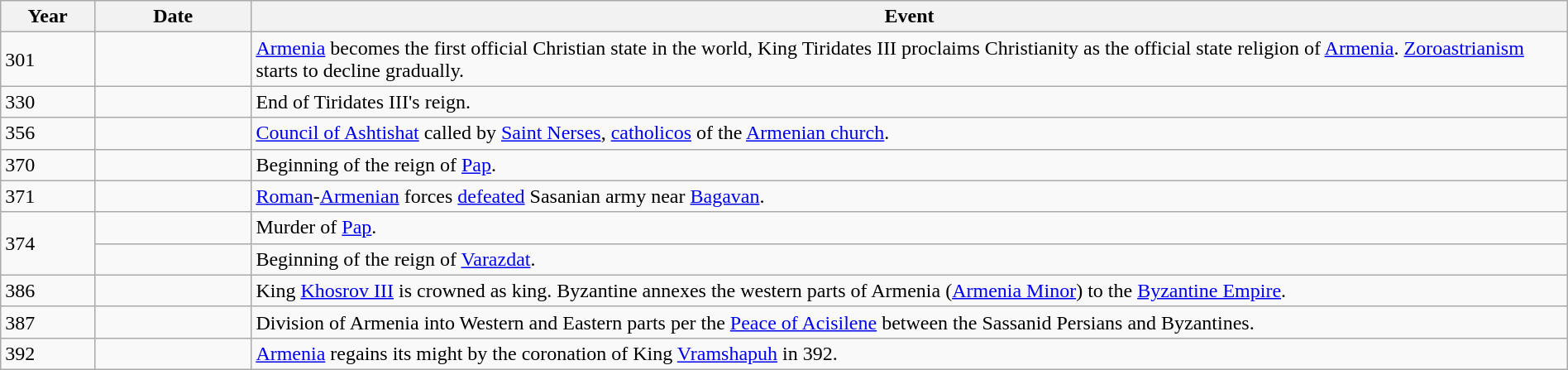<table class="wikitable" width="100%">
<tr>
<th style="width:6%">Year</th>
<th style="width:10%">Date</th>
<th>Event</th>
</tr>
<tr>
<td>301</td>
<td></td>
<td><a href='#'>Armenia</a> becomes the first official Christian state in the world, King Tiridates III proclaims Christianity as the official state religion of <a href='#'>Armenia</a>. <a href='#'>Zoroastrianism</a> starts to decline gradually.</td>
</tr>
<tr>
<td>330</td>
<td></td>
<td>End of Tiridates III's reign.</td>
</tr>
<tr>
<td>356</td>
<td></td>
<td><a href='#'>Council of Ashtishat</a> called by <a href='#'>Saint Nerses</a>, <a href='#'>catholicos</a> of the <a href='#'>Armenian church</a>.</td>
</tr>
<tr>
<td>370</td>
<td></td>
<td>Beginning of the reign of <a href='#'>Pap</a>.</td>
</tr>
<tr>
<td>371</td>
<td></td>
<td><a href='#'>Roman</a>-<a href='#'>Armenian</a> forces <a href='#'>defeated</a> Sasanian army near <a href='#'>Bagavan</a>.</td>
</tr>
<tr>
<td rowspan="2">374</td>
<td></td>
<td>Murder of <a href='#'>Pap</a>.</td>
</tr>
<tr>
<td></td>
<td>Beginning of the reign of <a href='#'>Varazdat</a>.</td>
</tr>
<tr>
<td>386</td>
<td></td>
<td>King <a href='#'>Khosrov III</a> is crowned as king. Byzantine annexes the western parts of Armenia (<a href='#'>Armenia Minor</a>) to the <a href='#'>Byzantine Empire</a>.</td>
</tr>
<tr>
<td>387</td>
<td></td>
<td>Division of Armenia into Western and Eastern parts per the <a href='#'>Peace of Acisilene</a> between the Sassanid Persians and Byzantines.</td>
</tr>
<tr>
<td>392</td>
<td></td>
<td><a href='#'>Armenia</a> regains its might by the coronation of King <a href='#'>Vramshapuh</a> in 392.</td>
</tr>
</table>
